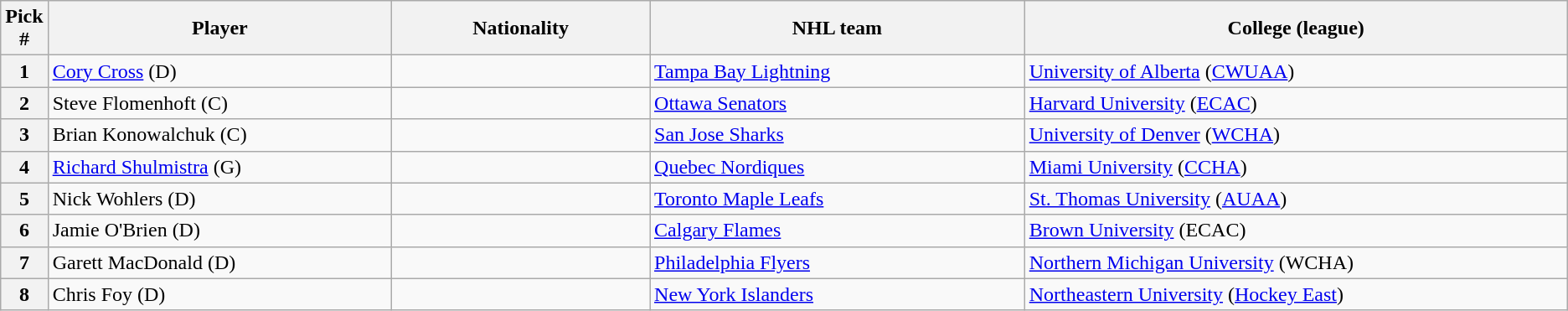<table class="wikitable">
<tr>
<th bgcolor="#DDDDFF" width="2.75%">Pick #</th>
<th bgcolor="#DDDDFF" width="22.0%">Player</th>
<th bgcolor="#DDDDFF" width="16.5%">Nationality</th>
<th bgcolor="#DDDDFF" width="24.0%">NHL team</th>
<th bgcolor="#DDDDFF" width="100.0%">College (league)</th>
</tr>
<tr>
<th>1</th>
<td><a href='#'>Cory Cross</a> (D)</td>
<td></td>
<td><a href='#'>Tampa Bay Lightning</a></td>
<td><a href='#'>University of Alberta</a> (<a href='#'>CWUAA</a>)</td>
</tr>
<tr>
<th>2</th>
<td>Steve Flomenhoft (C)</td>
<td></td>
<td><a href='#'>Ottawa Senators</a></td>
<td><a href='#'>Harvard University</a> (<a href='#'>ECAC</a>)</td>
</tr>
<tr>
<th>3</th>
<td>Brian Konowalchuk (C)</td>
<td></td>
<td><a href='#'>San Jose Sharks</a></td>
<td><a href='#'>University of Denver</a> (<a href='#'>WCHA</a>)</td>
</tr>
<tr>
<th>4</th>
<td><a href='#'>Richard Shulmistra</a> (G)</td>
<td></td>
<td><a href='#'>Quebec Nordiques</a></td>
<td><a href='#'>Miami University</a> (<a href='#'>CCHA</a>)</td>
</tr>
<tr>
<th>5</th>
<td>Nick Wohlers (D)</td>
<td></td>
<td><a href='#'>Toronto Maple Leafs</a></td>
<td><a href='#'>St. Thomas University</a> (<a href='#'>AUAA</a>)</td>
</tr>
<tr>
<th>6</th>
<td>Jamie O'Brien (D)</td>
<td></td>
<td><a href='#'>Calgary Flames</a></td>
<td><a href='#'>Brown University</a> (ECAC)</td>
</tr>
<tr>
<th>7</th>
<td>Garett MacDonald (D)</td>
<td></td>
<td><a href='#'>Philadelphia Flyers</a></td>
<td><a href='#'>Northern Michigan University</a> (WCHA)</td>
</tr>
<tr>
<th>8</th>
<td>Chris Foy (D)</td>
<td></td>
<td><a href='#'>New York Islanders</a></td>
<td><a href='#'>Northeastern University</a> (<a href='#'>Hockey East</a>)</td>
</tr>
</table>
